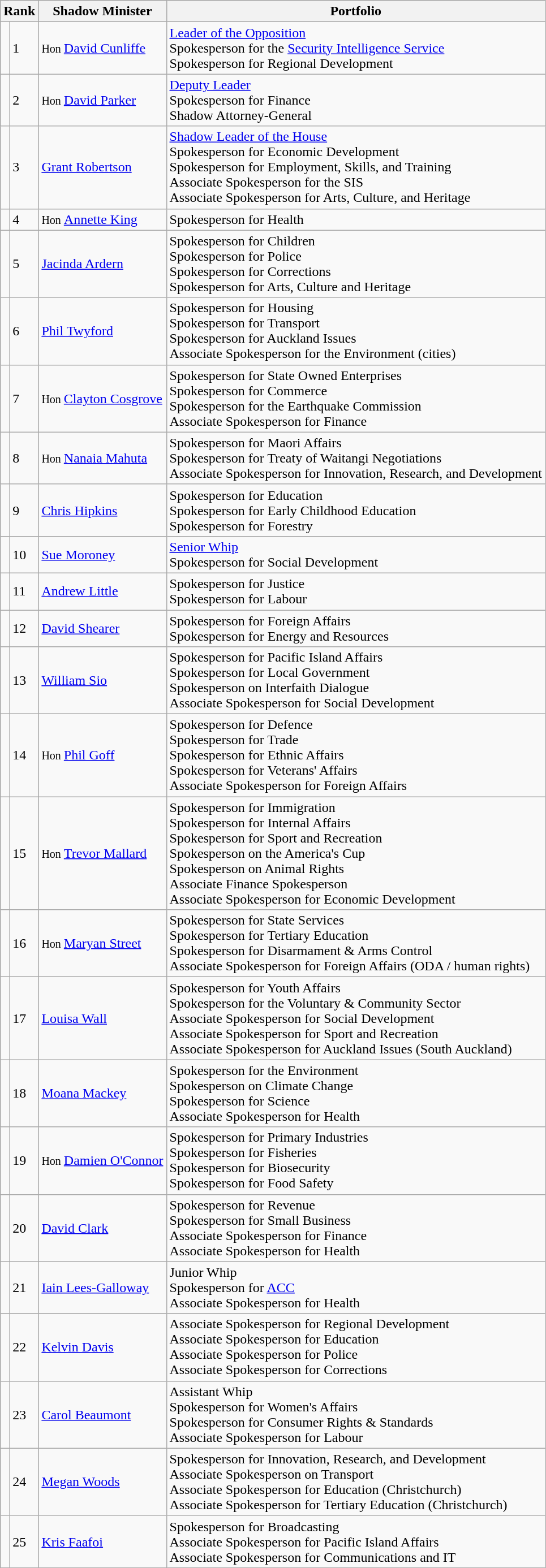<table class="wikitable">
<tr>
<th colspan="2">Rank</th>
<th>Shadow Minister</th>
<th>Portfolio</th>
</tr>
<tr>
<td bgcolor=></td>
<td>1</td>
<td><small>Hon </small><a href='#'>David Cunliffe</a></td>
<td><a href='#'>Leader of the Opposition</a><br>Spokesperson for the <a href='#'>Security Intelligence Service</a><br>Spokesperson for Regional Development</td>
</tr>
<tr>
<td bgcolor=></td>
<td>2</td>
<td><small>Hon </small><a href='#'>David Parker</a></td>
<td><a href='#'>Deputy Leader</a><br>Spokesperson for Finance<br>Shadow Attorney-General</td>
</tr>
<tr>
<td bgcolor=></td>
<td>3</td>
<td><a href='#'>Grant Robertson</a></td>
<td><a href='#'>Shadow Leader of the House</a><br>Spokesperson for Economic Development<br>Spokesperson for Employment, Skills, and Training<br>Associate Spokesperson for the SIS<br>Associate Spokesperson for Arts, Culture, and Heritage</td>
</tr>
<tr>
<td bgcolor=></td>
<td>4</td>
<td><small>Hon </small><a href='#'>Annette King</a></td>
<td>Spokesperson for Health</td>
</tr>
<tr>
<td bgcolor=></td>
<td>5</td>
<td><a href='#'>Jacinda Ardern</a></td>
<td>Spokesperson for Children<br>Spokesperson for Police<br>Spokesperson for Corrections<br>Spokesperson for Arts, Culture and Heritage</td>
</tr>
<tr>
<td bgcolor=></td>
<td>6</td>
<td><a href='#'>Phil Twyford</a></td>
<td>Spokesperson for Housing<br>Spokesperson for Transport<br>Spokesperson for Auckland Issues<br>Associate Spokesperson for the Environment (cities)</td>
</tr>
<tr>
<td bgcolor=></td>
<td>7</td>
<td><small>Hon </small><a href='#'>Clayton Cosgrove</a></td>
<td>Spokesperson for State Owned Enterprises<br>Spokesperson for Commerce<br>Spokesperson for the Earthquake Commission<br>Associate Spokesperson for Finance</td>
</tr>
<tr>
<td bgcolor=></td>
<td>8</td>
<td><small>Hon </small><a href='#'>Nanaia Mahuta</a></td>
<td>Spokesperson for Maori Affairs<br>Spokesperson for Treaty of Waitangi Negotiations<br>Associate Spokesperson for Innovation, Research, and Development</td>
</tr>
<tr>
<td bgcolor=></td>
<td>9</td>
<td><a href='#'>Chris Hipkins</a></td>
<td>Spokesperson for Education<br>Spokesperson for Early Childhood Education<br>Spokesperson for Forestry</td>
</tr>
<tr>
<td bgcolor=></td>
<td>10</td>
<td><a href='#'>Sue Moroney</a></td>
<td><a href='#'>Senior Whip</a><br>Spokesperson for Social Development</td>
</tr>
<tr>
<td bgcolor=></td>
<td>11</td>
<td><a href='#'>Andrew Little</a></td>
<td>Spokesperson for Justice<br>Spokesperson for Labour</td>
</tr>
<tr>
<td bgcolor=></td>
<td>12</td>
<td><a href='#'>David Shearer</a></td>
<td>Spokesperson for Foreign Affairs<br>Spokesperson for Energy and Resources</td>
</tr>
<tr>
<td bgcolor=></td>
<td>13</td>
<td><a href='#'>William Sio</a></td>
<td>Spokesperson for Pacific Island Affairs<br>Spokesperson for Local Government<br>Spokesperson on Interfaith Dialogue<br>Associate Spokesperson for Social Development</td>
</tr>
<tr>
<td bgcolor=></td>
<td>14</td>
<td><small>Hon </small><a href='#'>Phil Goff</a></td>
<td>Spokesperson for Defence<br>Spokesperson for Trade<br>Spokesperson for Ethnic Affairs<br>Spokesperson for Veterans' Affairs<br>Associate Spokesperson for Foreign Affairs</td>
</tr>
<tr>
<td bgcolor=></td>
<td>15</td>
<td><small>Hon </small><a href='#'>Trevor Mallard</a></td>
<td>Spokesperson for Immigration<br>Spokesperson for Internal Affairs<br>Spokesperson for Sport and Recreation<br>Spokesperson on the America's Cup<br>Spokesperson on Animal Rights<br>Associate Finance Spokesperson<br>Associate Spokesperson for Economic Development</td>
</tr>
<tr>
<td bgcolor=></td>
<td>16</td>
<td><small>Hon </small><a href='#'>Maryan Street</a></td>
<td>Spokesperson for State Services<br>Spokesperson for Tertiary Education<br>Spokesperson for Disarmament & Arms Control<br>Associate Spokesperson for Foreign Affairs (ODA / human rights)</td>
</tr>
<tr>
<td bgcolor=></td>
<td>17</td>
<td><a href='#'>Louisa Wall</a></td>
<td>Spokesperson for Youth Affairs<br>Spokesperson for the Voluntary & Community Sector<br>Associate Spokesperson for Social Development<br>Associate Spokesperson for Sport and Recreation<br>Associate Spokesperson for Auckland Issues (South Auckland)</td>
</tr>
<tr>
<td bgcolor=></td>
<td>18</td>
<td><a href='#'>Moana Mackey</a></td>
<td>Spokesperson for the Environment<br>Spokesperson on Climate Change<br>Spokesperson for Science<br>Associate Spokesperson for Health</td>
</tr>
<tr>
<td bgcolor=></td>
<td>19</td>
<td><small>Hon </small><a href='#'>Damien O'Connor</a></td>
<td>Spokesperson for Primary Industries<br>Spokesperson for Fisheries<br>Spokesperson for Biosecurity<br>Spokesperson for Food Safety</td>
</tr>
<tr>
<td bgcolor=></td>
<td>20</td>
<td><a href='#'>David Clark</a></td>
<td>Spokesperson for Revenue<br>Spokesperson for Small Business<br>Associate Spokesperson for Finance<br>Associate Spokesperson for Health</td>
</tr>
<tr>
<td bgcolor=></td>
<td>21</td>
<td><a href='#'>Iain Lees-Galloway</a></td>
<td>Junior Whip<br>Spokesperson for <a href='#'>ACC</a><br>Associate Spokesperson for Health</td>
</tr>
<tr>
<td bgcolor=></td>
<td>22</td>
<td><a href='#'>Kelvin Davis</a></td>
<td>Associate Spokesperson for Regional Development<br>Associate Spokesperson for Education<br>Associate Spokesperson for Police<br>Associate Spokesperson for Corrections</td>
</tr>
<tr>
<td bgcolor=></td>
<td>23</td>
<td><a href='#'>Carol Beaumont</a></td>
<td>Assistant Whip<br>Spokesperson for Women's Affairs<br>Spokesperson for Consumer Rights & Standards<br> Associate Spokesperson for Labour</td>
</tr>
<tr>
<td bgcolor=></td>
<td>24</td>
<td><a href='#'>Megan Woods</a></td>
<td>Spokesperson for Innovation, Research, and Development<br>Associate Spokesperson on Transport<br>Associate Spokesperson for Education (Christchurch)<br> Associate Spokesperson for Tertiary Education (Christchurch)</td>
</tr>
<tr>
<td bgcolor=></td>
<td>25</td>
<td><a href='#'>Kris Faafoi</a></td>
<td>Spokesperson for Broadcasting<br>Associate Spokesperson for Pacific Island Affairs<br>Associate Spokesperson for Communications and IT</td>
</tr>
</table>
